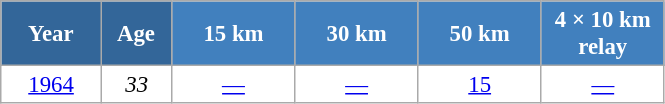<table class="wikitable" style="font-size:95%; text-align:center; border:grey solid 1px; border-collapse:collapse; background:#ffffff;">
<tr>
<th style="background-color:#369; color:white; width:60px;"> Year </th>
<th style="background-color:#369; color:white; width:40px;"> Age </th>
<th style="background-color:#4180be; color:white; width:75px;"> 15 km </th>
<th style="background-color:#4180be; color:white; width:75px;"> 30 km </th>
<th style="background-color:#4180be; color:white; width:75px;"> 50 km </th>
<th style="background-color:#4180be; color:white; width:75px;"> 4 × 10 km <br> relay </th>
</tr>
<tr>
<td><a href='#'>1964</a></td>
<td><em>33</em></td>
<td><a href='#'>—</a></td>
<td><a href='#'>—</a></td>
<td><a href='#'>15</a></td>
<td><a href='#'>—</a></td>
</tr>
</table>
